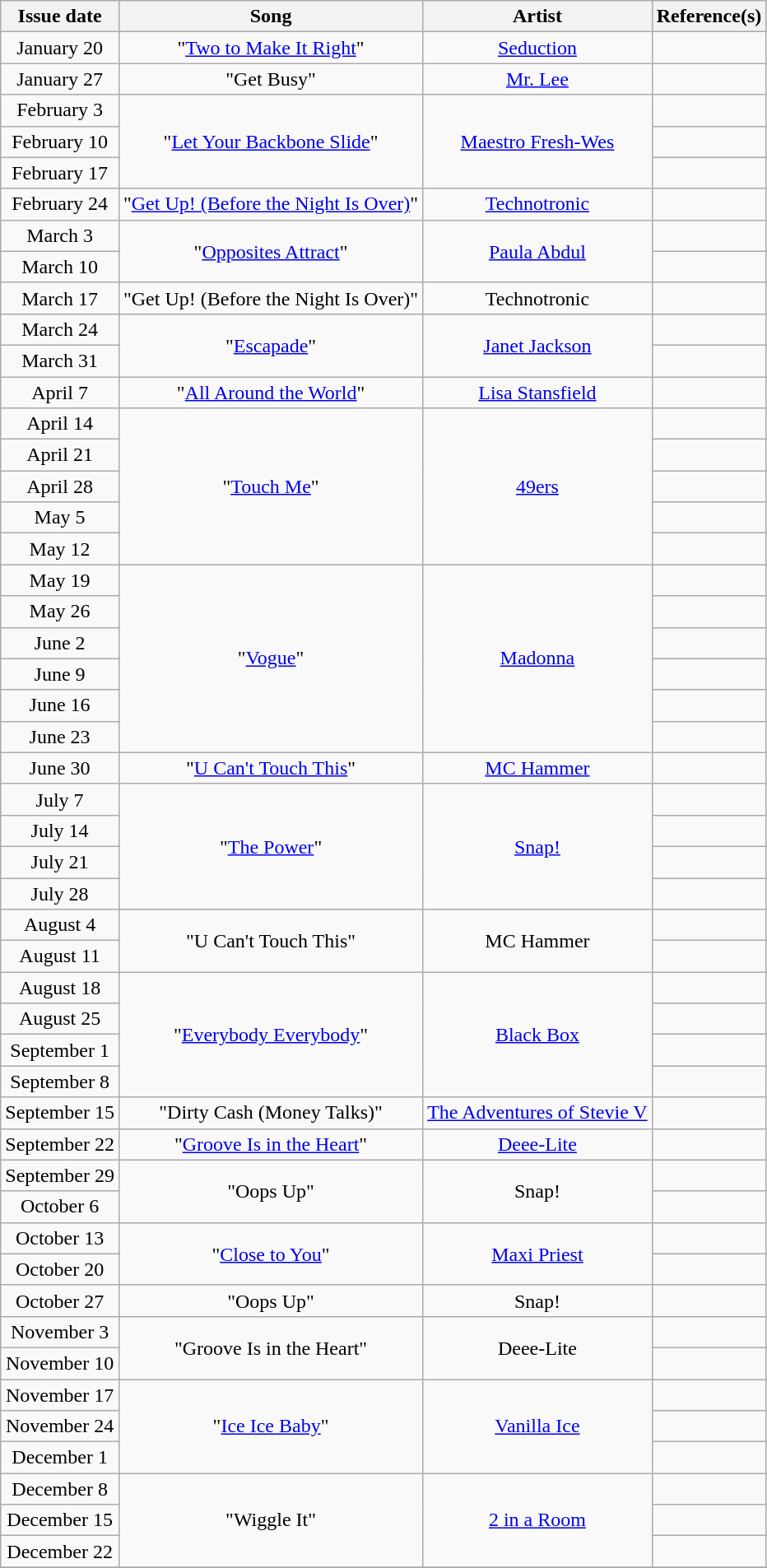<table class="wikitable" style="text-align: center;">
<tr>
<th>Issue date</th>
<th>Song</th>
<th>Artist</th>
<th>Reference(s)</th>
</tr>
<tr>
<td>January 20</td>
<td>"<a href='#'>Two to Make It Right</a>"</td>
<td><a href='#'>Seduction</a></td>
<td></td>
</tr>
<tr>
<td>January 27</td>
<td>"Get Busy"</td>
<td><a href='#'>Mr. Lee</a></td>
<td></td>
</tr>
<tr>
<td>February 3</td>
<td rowspan=3>"<a href='#'>Let Your Backbone Slide</a>"</td>
<td rowspan=3><a href='#'>Maestro Fresh-Wes</a></td>
<td></td>
</tr>
<tr>
<td>February 10</td>
<td></td>
</tr>
<tr>
<td>February 17</td>
<td></td>
</tr>
<tr>
<td>February 24</td>
<td>"<a href='#'>Get Up! (Before the Night Is Over)</a>"</td>
<td><a href='#'>Technotronic</a></td>
<td></td>
</tr>
<tr>
<td>March 3</td>
<td rowspan=2>"<a href='#'>Opposites Attract</a>"</td>
<td rowspan=2><a href='#'>Paula Abdul</a></td>
<td></td>
</tr>
<tr>
<td>March 10</td>
<td></td>
</tr>
<tr>
<td>March 17</td>
<td>"Get Up! (Before the Night Is Over)"</td>
<td>Technotronic</td>
<td></td>
</tr>
<tr>
<td>March 24</td>
<td rowspan=2>"<a href='#'>Escapade</a>"</td>
<td rowspan=2><a href='#'>Janet Jackson</a></td>
<td></td>
</tr>
<tr>
<td>March 31</td>
<td></td>
</tr>
<tr>
<td>April 7</td>
<td>"<a href='#'>All Around the World</a>"</td>
<td><a href='#'>Lisa Stansfield</a></td>
<td></td>
</tr>
<tr>
<td>April 14</td>
<td rowspan=5>"<a href='#'>Touch Me</a>"</td>
<td rowspan=5><a href='#'>49ers</a></td>
<td></td>
</tr>
<tr>
<td>April 21</td>
<td></td>
</tr>
<tr>
<td>April 28</td>
<td></td>
</tr>
<tr>
<td>May 5</td>
<td></td>
</tr>
<tr>
<td>May 12</td>
<td></td>
</tr>
<tr>
<td>May 19</td>
<td rowspan=6>"<a href='#'>Vogue</a>"</td>
<td rowspan=6><a href='#'>Madonna</a></td>
<td></td>
</tr>
<tr>
<td>May 26</td>
<td></td>
</tr>
<tr>
<td>June 2</td>
<td></td>
</tr>
<tr>
<td>June 9</td>
<td></td>
</tr>
<tr>
<td>June 16</td>
<td></td>
</tr>
<tr>
<td>June 23</td>
<td></td>
</tr>
<tr>
<td>June 30</td>
<td>"<a href='#'>U Can't Touch This</a>"</td>
<td><a href='#'>MC Hammer</a></td>
<td></td>
</tr>
<tr>
<td>July 7</td>
<td rowspan=4>"<a href='#'>The Power</a>"</td>
<td rowspan=4><a href='#'>Snap!</a></td>
<td></td>
</tr>
<tr>
<td>July 14</td>
<td></td>
</tr>
<tr>
<td>July 21</td>
<td></td>
</tr>
<tr>
<td>July 28</td>
<td></td>
</tr>
<tr>
<td>August 4</td>
<td rowspan=2>"U Can't Touch This"</td>
<td rowspan=2>MC Hammer</td>
<td></td>
</tr>
<tr>
<td>August 11</td>
<td></td>
</tr>
<tr>
<td>August 18</td>
<td rowspan=4>"<a href='#'>Everybody Everybody</a>"</td>
<td rowspan=4><a href='#'>Black Box</a></td>
<td></td>
</tr>
<tr>
<td>August 25</td>
<td></td>
</tr>
<tr>
<td>September 1</td>
<td></td>
</tr>
<tr>
<td>September 8</td>
<td></td>
</tr>
<tr>
<td>September 15</td>
<td>"Dirty Cash (Money Talks)"</td>
<td><a href='#'>The Adventures of Stevie V</a></td>
<td></td>
</tr>
<tr>
<td>September 22</td>
<td>"<a href='#'>Groove Is in the Heart</a>"</td>
<td><a href='#'>Deee-Lite</a></td>
<td></td>
</tr>
<tr>
<td>September 29</td>
<td rowspan=2>"Oops Up"</td>
<td rowspan=2>Snap!</td>
<td></td>
</tr>
<tr>
<td>October 6</td>
<td></td>
</tr>
<tr>
<td>October 13</td>
<td rowspan=2>"<a href='#'>Close to You</a>"</td>
<td rowspan=2><a href='#'>Maxi Priest</a></td>
<td></td>
</tr>
<tr>
<td>October 20</td>
<td></td>
</tr>
<tr>
<td>October 27</td>
<td>"Oops Up"</td>
<td>Snap!</td>
<td></td>
</tr>
<tr>
<td>November 3</td>
<td rowspan=2>"Groove Is in the Heart"</td>
<td rowspan=2>Deee-Lite</td>
<td></td>
</tr>
<tr>
<td>November 10</td>
<td></td>
</tr>
<tr>
<td>November 17</td>
<td rowspan=3>"<a href='#'>Ice Ice Baby</a>"</td>
<td rowspan=3><a href='#'>Vanilla Ice</a></td>
<td></td>
</tr>
<tr>
<td>November 24</td>
<td></td>
</tr>
<tr>
<td>December 1</td>
<td></td>
</tr>
<tr>
<td>December 8</td>
<td rowspan=3>"Wiggle It"</td>
<td rowspan=3><a href='#'>2 in a Room</a></td>
<td></td>
</tr>
<tr>
<td>December 15</td>
<td></td>
</tr>
<tr>
<td>December 22</td>
<td></td>
</tr>
<tr>
</tr>
</table>
